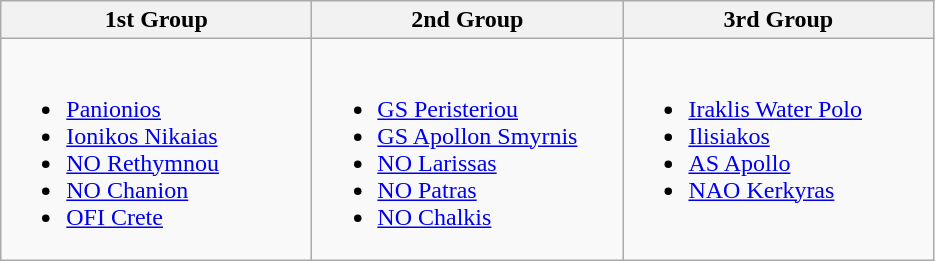<table class="wikitable">
<tr>
<th width="200">1st Group</th>
<th width="200">2nd Group</th>
<th width="200">3rd Group</th>
</tr>
<tr>
<td valign="top"><br><ul><li><a href='#'>Panionios</a></li><li><a href='#'>Ionikos Nikaias</a></li><li><a href='#'>NO Rethymnou</a></li><li><a href='#'>NO Chanion</a></li><li><a href='#'>OFI Crete</a></li></ul></td>
<td valign="top"><br><ul><li><a href='#'>GS Peristeriou</a></li><li><a href='#'>GS Apollon Smyrnis</a></li><li><a href='#'>NO Larissas</a></li><li><a href='#'>NO Patras</a></li><li><a href='#'>NO Chalkis</a></li></ul></td>
<td valign="top"><br><ul><li><a href='#'>Iraklis Water Polo</a></li><li><a href='#'>Ilisiakos</a></li><li><a href='#'>AS Apollo</a></li><li><a href='#'>NAO Kerkyras</a></li></ul></td>
</tr>
</table>
